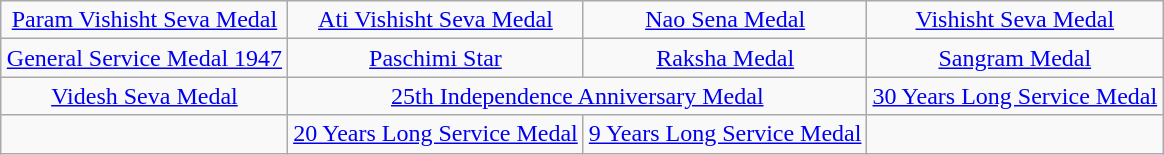<table class="wikitable" style="margin:1em auto; text-align:center;">
<tr>
<td><a href='#'>Param Vishisht Seva Medal</a></td>
<td><a href='#'>Ati Vishisht Seva Medal</a></td>
<td><a href='#'>Nao Sena Medal</a></td>
<td><a href='#'>Vishisht Seva Medal</a></td>
</tr>
<tr>
<td><a href='#'>General Service Medal 1947</a></td>
<td><a href='#'>Paschimi Star</a></td>
<td><a href='#'>Raksha Medal</a></td>
<td><a href='#'>Sangram Medal</a></td>
</tr>
<tr>
<td><a href='#'>Videsh Seva Medal</a></td>
<td colspan=2><a href='#'>25th Independence Anniversary Medal</a></td>
<td><a href='#'>30 Years Long Service Medal</a></td>
</tr>
<tr>
<td></td>
<td><a href='#'>20 Years Long Service Medal</a></td>
<td><a href='#'>9 Years Long Service Medal</a></td>
<td></td>
</tr>
</table>
